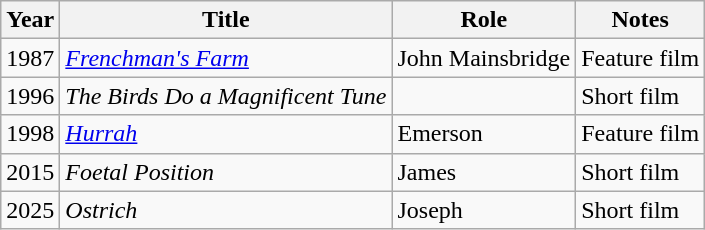<table class="wikitable sortable">
<tr>
<th>Year</th>
<th>Title</th>
<th>Role</th>
<th>Notes</th>
</tr>
<tr>
<td>1987</td>
<td><em><a href='#'>Frenchman's Farm</a></em></td>
<td>John Mainsbridge</td>
<td>Feature film</td>
</tr>
<tr>
<td>1996</td>
<td><em>The Birds Do a Magnificent Tune</em></td>
<td></td>
<td>Short film</td>
</tr>
<tr>
<td>1998</td>
<td><em><a href='#'>Hurrah</a></em></td>
<td>Emerson</td>
<td>Feature film</td>
</tr>
<tr>
<td>2015</td>
<td><em>Foetal Position</em></td>
<td>James</td>
<td>Short film</td>
</tr>
<tr>
<td>2025</td>
<td><em>Ostrich</em></td>
<td>Joseph</td>
<td>Short film</td>
</tr>
</table>
